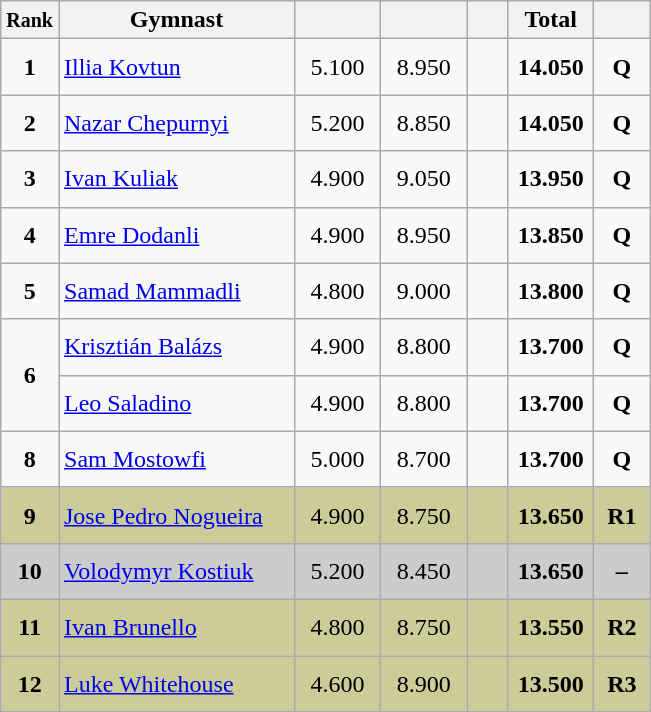<table style="text-align:center;" class="wikitable sortable">
<tr>
<th scope="col" style="width:15px;"><small>Rank</small></th>
<th scope="col" style="width:150px;">Gymnast</th>
<th scope="col" style="width:50px;"><small></small></th>
<th scope="col" style="width:50px;"><small></small></th>
<th scope="col" style="width:20px;"><small></small></th>
<th scope="col" style="width:50px;">Total</th>
<th scope="col" style="width:30px;"><small></small></th>
</tr>
<tr>
<td scope="row" style="text-align:center"><strong>1</strong></td>
<td style="height:30px; text-align:left;"> <a href='#'>Illia Kovtun</a></td>
<td>5.100</td>
<td>8.950</td>
<td></td>
<td><strong>14.050</strong></td>
<td><strong>Q</strong></td>
</tr>
<tr>
<td scope="row" style="text-align:center"><strong>2</strong></td>
<td style="height:30px; text-align:left;"> <a href='#'>Nazar Chepurnyi</a></td>
<td>5.200</td>
<td>8.850</td>
<td></td>
<td><strong>14.050</strong></td>
<td><strong>Q</strong></td>
</tr>
<tr>
<td scope="row" style="text-align:center"><strong>3</strong></td>
<td style="height:30px; text-align:left;"> <a href='#'>Ivan Kuliak</a></td>
<td>4.900</td>
<td>9.050</td>
<td></td>
<td><strong>13.950</strong></td>
<td><strong>Q</strong></td>
</tr>
<tr>
<td scope="row" style="text-align:center"><strong>4</strong></td>
<td style="height:30px; text-align:left;"> <a href='#'>Emre Dodanli</a></td>
<td>4.900</td>
<td>8.950</td>
<td></td>
<td><strong>13.850</strong></td>
<td><strong>Q</strong></td>
</tr>
<tr>
<td scope="row" style="text-align:center"><strong>5</strong></td>
<td style="height:30px; text-align:left;"> <a href='#'>Samad Mammadli</a></td>
<td>4.800</td>
<td>9.000</td>
<td></td>
<td><strong>13.800</strong></td>
<td><strong>Q</strong></td>
</tr>
<tr>
<td rowspan=2 scope="row" style="text-align:center"><strong>6</strong></td>
<td style="height:30px; text-align:left;"> <a href='#'>Krisztián Balázs</a></td>
<td>4.900</td>
<td>8.800</td>
<td></td>
<td><strong>13.700</strong></td>
<td><strong>Q</strong></td>
</tr>
<tr>
<td style="height:30px; text-align:left;"> <a href='#'>Leo Saladino</a></td>
<td>4.900</td>
<td>8.800</td>
<td></td>
<td><strong>13.700</strong></td>
<td><strong>Q</strong></td>
</tr>
<tr>
<td scope="row" style="text-align:center"><strong>8</strong></td>
<td style="height:30px; text-align:left;"> <a href='#'>Sam Mostowfi</a></td>
<td>5.000</td>
<td>8.700</td>
<td></td>
<td><strong>13.700</strong></td>
<td><strong>Q</strong></td>
</tr>
<tr style="background:#cccc99;">
<td scope="row" style="text-align:center"><strong>9</strong></td>
<td style="height:30px; text-align:left;"> <a href='#'>Jose Pedro Nogueira</a></td>
<td>4.900</td>
<td>8.750</td>
<td></td>
<td><strong>13.650</strong></td>
<td><strong>R1</strong></td>
</tr>
<tr style="background:#cccccc;">
<td scope="row" style="text-align:center"><strong>10</strong></td>
<td style="height:30px; text-align:left;"> <a href='#'>Volodymyr Kostiuk</a></td>
<td>5.200</td>
<td>8.450</td>
<td></td>
<td><strong>13.650</strong></td>
<td><strong>–</strong></td>
</tr>
<tr style="background:#cccc99;">
<td scope="row" style="text-align:center"><strong>11</strong></td>
<td style="height:30px; text-align:left;"> <a href='#'>Ivan Brunello</a></td>
<td>4.800</td>
<td>8.750</td>
<td></td>
<td><strong>13.550</strong></td>
<td><strong>R2</strong></td>
</tr>
<tr style="background:#cccc99;">
<td scope="row" style="text-align:center"><strong>12</strong></td>
<td style="height:30px; text-align:left;"> <a href='#'>Luke Whitehouse</a></td>
<td>4.600</td>
<td>8.900</td>
<td></td>
<td><strong>13.500</strong></td>
<td><strong>R3</strong></td>
</tr>
</table>
